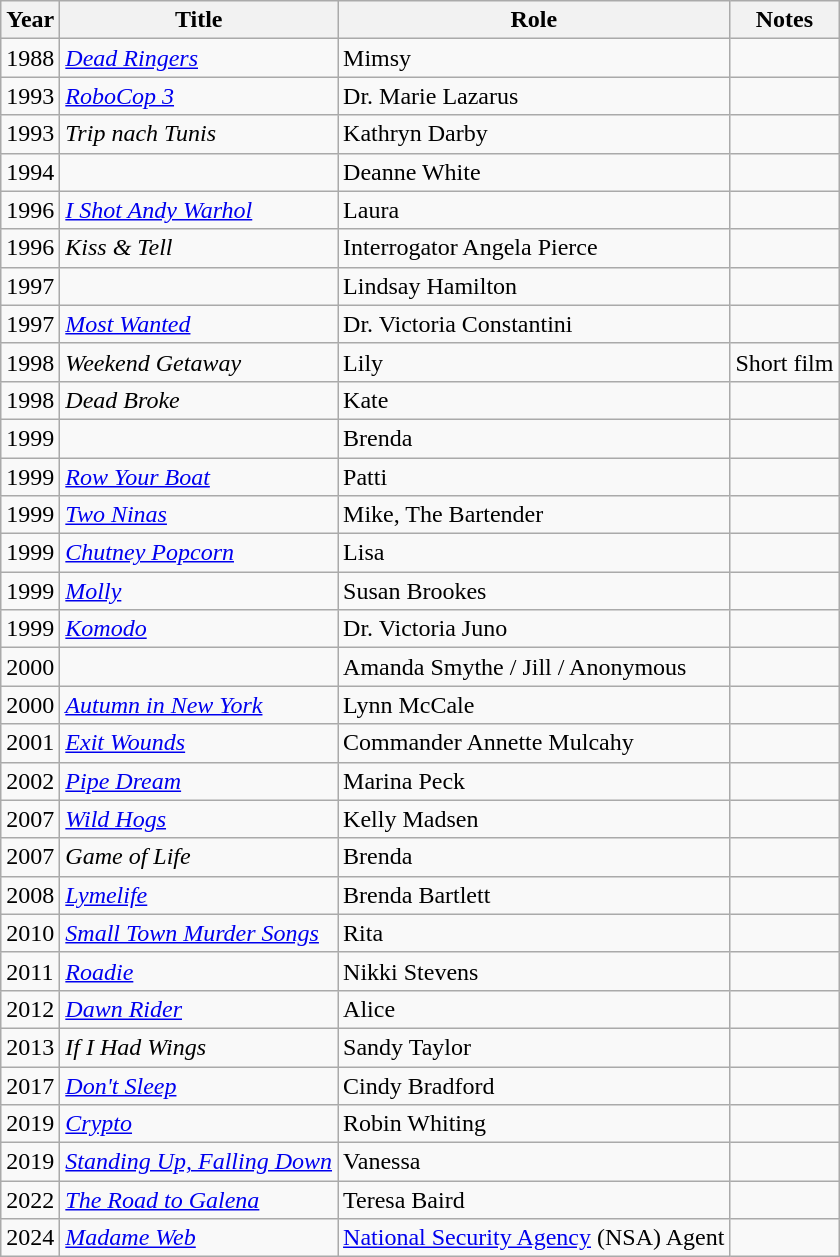<table class="wikitable sortable">
<tr>
<th>Year</th>
<th>Title</th>
<th>Role</th>
<th class="unsortable">Notes</th>
</tr>
<tr>
<td>1988</td>
<td><em><a href='#'>Dead Ringers</a></em></td>
<td>Mimsy</td>
<td></td>
</tr>
<tr>
<td>1993</td>
<td><em><a href='#'>RoboCop 3</a></em></td>
<td>Dr. Marie Lazarus</td>
<td></td>
</tr>
<tr>
<td>1993</td>
<td><em>Trip nach Tunis</em></td>
<td>Kathryn Darby</td>
<td></td>
</tr>
<tr>
<td>1994</td>
<td><em></em></td>
<td>Deanne White</td>
<td></td>
</tr>
<tr>
<td>1996</td>
<td><em><a href='#'>I Shot Andy Warhol</a></em></td>
<td>Laura</td>
<td></td>
</tr>
<tr>
<td>1996</td>
<td><em>Kiss & Tell</em></td>
<td>Interrogator Angela Pierce</td>
<td></td>
</tr>
<tr>
<td>1997</td>
<td><em></em></td>
<td>Lindsay Hamilton</td>
<td></td>
</tr>
<tr>
<td>1997</td>
<td><em><a href='#'>Most Wanted</a></em></td>
<td>Dr. Victoria Constantini</td>
<td></td>
</tr>
<tr>
<td>1998</td>
<td><em>Weekend Getaway</em></td>
<td>Lily</td>
<td>Short film</td>
</tr>
<tr>
<td>1998</td>
<td><em>Dead Broke</em></td>
<td>Kate</td>
<td></td>
</tr>
<tr>
<td>1999</td>
<td><em></em></td>
<td>Brenda</td>
<td></td>
</tr>
<tr>
<td>1999</td>
<td><em><a href='#'>Row Your Boat</a></em></td>
<td>Patti</td>
<td></td>
</tr>
<tr>
<td>1999</td>
<td><em><a href='#'>Two Ninas</a></em></td>
<td>Mike, The Bartender</td>
<td></td>
</tr>
<tr>
<td>1999</td>
<td><em><a href='#'>Chutney Popcorn</a></em></td>
<td>Lisa</td>
<td></td>
</tr>
<tr>
<td>1999</td>
<td><em><a href='#'>Molly</a></em></td>
<td>Susan Brookes</td>
<td></td>
</tr>
<tr>
<td>1999</td>
<td><em><a href='#'>Komodo</a></em></td>
<td>Dr. Victoria Juno</td>
<td></td>
</tr>
<tr>
<td>2000</td>
<td><em></em></td>
<td>Amanda Smythe / Jill / Anonymous</td>
<td></td>
</tr>
<tr>
<td>2000</td>
<td><em><a href='#'>Autumn in New York</a></em></td>
<td>Lynn McCale</td>
<td></td>
</tr>
<tr>
<td>2001</td>
<td><em><a href='#'>Exit Wounds</a></em></td>
<td>Commander Annette Mulcahy</td>
<td></td>
</tr>
<tr>
<td>2002</td>
<td><em><a href='#'>Pipe Dream</a></em></td>
<td>Marina Peck</td>
<td></td>
</tr>
<tr>
<td>2007</td>
<td><em><a href='#'>Wild Hogs</a></em></td>
<td>Kelly Madsen</td>
<td></td>
</tr>
<tr>
<td>2007</td>
<td><em>Game of Life</em></td>
<td>Brenda</td>
<td></td>
</tr>
<tr>
<td>2008</td>
<td><em><a href='#'>Lymelife</a></em></td>
<td>Brenda Bartlett</td>
<td></td>
</tr>
<tr>
<td>2010</td>
<td><em><a href='#'>Small Town Murder Songs</a></em></td>
<td>Rita</td>
<td></td>
</tr>
<tr>
<td>2011</td>
<td><em><a href='#'>Roadie</a></em></td>
<td>Nikki Stevens</td>
<td></td>
</tr>
<tr>
<td>2012</td>
<td><em><a href='#'>Dawn Rider</a></em></td>
<td>Alice</td>
<td></td>
</tr>
<tr>
<td>2013</td>
<td><em>If I Had Wings</em></td>
<td>Sandy Taylor</td>
<td></td>
</tr>
<tr>
<td>2017</td>
<td><em><a href='#'>Don't Sleep</a></em></td>
<td>Cindy Bradford</td>
<td></td>
</tr>
<tr>
<td>2019</td>
<td><em><a href='#'>Crypto</a></em></td>
<td>Robin Whiting</td>
<td></td>
</tr>
<tr>
<td>2019</td>
<td><em><a href='#'>Standing Up, Falling Down</a></em></td>
<td>Vanessa</td>
<td></td>
</tr>
<tr>
<td>2022</td>
<td data-sort-value="Road to Galena, The"><em><a href='#'>The Road to Galena</a></em></td>
<td>Teresa Baird</td>
<td></td>
</tr>
<tr>
<td>2024</td>
<td><em><a href='#'>Madame Web</a></em></td>
<td><a href='#'>National Security Agency</a> (NSA) Agent</td>
<td></td>
</tr>
</table>
